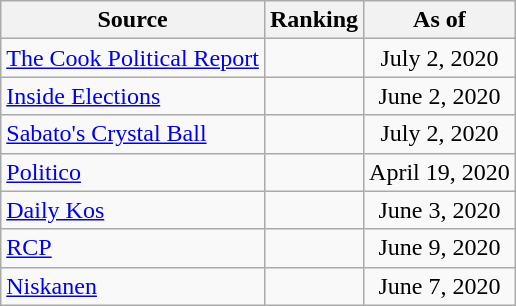<table class="wikitable" style="text-align:center">
<tr>
<th>Source</th>
<th>Ranking</th>
<th>As of</th>
</tr>
<tr>
<td align=left><a href='#'>The Cook Political Report</a></td>
<td></td>
<td>July 2, 2020</td>
</tr>
<tr>
<td align=left><a href='#'>Inside Elections</a></td>
<td></td>
<td>June 2, 2020</td>
</tr>
<tr>
<td align=left><a href='#'>Sabato's Crystal Ball</a></td>
<td></td>
<td>July 2, 2020</td>
</tr>
<tr>
<td align="left"><a href='#'>Politico</a></td>
<td></td>
<td>April 19, 2020</td>
</tr>
<tr>
<td align="left"><a href='#'>Daily Kos</a></td>
<td></td>
<td>June 3, 2020</td>
</tr>
<tr>
<td align="left"><a href='#'>RCP</a></td>
<td></td>
<td>June 9, 2020</td>
</tr>
<tr>
<td align="left"><a href='#'>Niskanen</a></td>
<td></td>
<td>June 7, 2020</td>
</tr>
</table>
